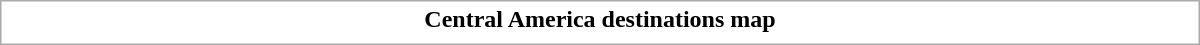<table class="collapsible uncollapsed" style="border:1px #aaa solid; width:50em; margin:0.2em auto">
<tr>
<th>Central America destinations map</th>
</tr>
<tr>
<td></td>
</tr>
</table>
